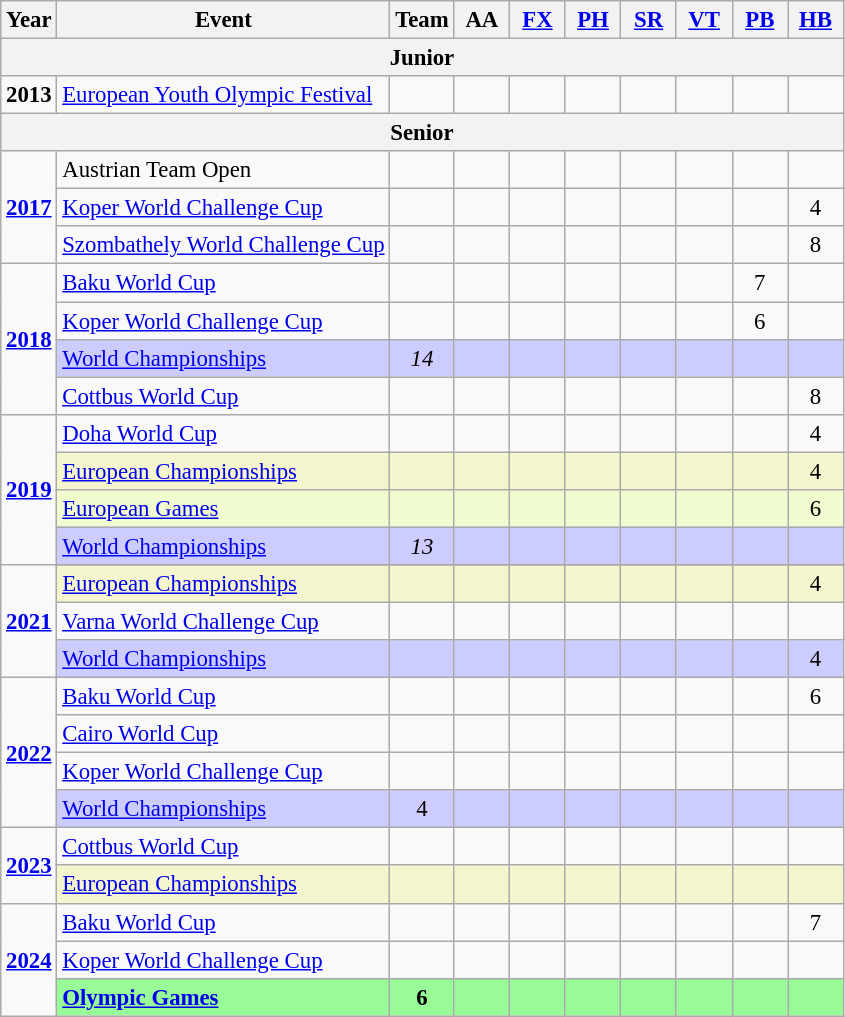<table class="wikitable" style="text-align:center; font-size:95%;">
<tr>
<th align=center>Year</th>
<th align=center>Event</th>
<th style="width:30px;">Team</th>
<th style="width:30px;">AA</th>
<th style="width:30px;"><a href='#'>FX</a></th>
<th style="width:30px;"><a href='#'>PH</a></th>
<th style="width:30px;"><a href='#'>SR</a></th>
<th style="width:30px;"><a href='#'>VT</a></th>
<th style="width:30px;"><a href='#'>PB</a></th>
<th style="width:30px;"><a href='#'>HB</a></th>
</tr>
<tr>
<th colspan="10"><strong>Junior</strong></th>
</tr>
<tr>
<td rowspan="1" align=center><strong>2013</strong></td>
<td align=left><a href='#'>European Youth Olympic Festival</a></td>
<td></td>
<td></td>
<td></td>
<td></td>
<td></td>
<td></td>
<td></td>
<td></td>
</tr>
<tr>
<th colspan="10"><strong>Senior</strong></th>
</tr>
<tr>
<td rowspan="3" align=center><strong><a href='#'>2017</a></strong></td>
<td align=left>Austrian Team Open</td>
<td></td>
<td></td>
<td></td>
<td></td>
<td></td>
<td></td>
<td></td>
<td></td>
</tr>
<tr>
<td align=left><a href='#'>Koper World Challenge Cup</a></td>
<td></td>
<td></td>
<td></td>
<td></td>
<td></td>
<td></td>
<td></td>
<td>4</td>
</tr>
<tr>
<td align=left><a href='#'>Szombathely World Challenge Cup</a></td>
<td></td>
<td></td>
<td></td>
<td></td>
<td></td>
<td></td>
<td></td>
<td>8</td>
</tr>
<tr>
<td rowspan="4" align=center><strong><a href='#'>2018</a></strong></td>
<td align=left><a href='#'>Baku World Cup</a></td>
<td></td>
<td></td>
<td></td>
<td></td>
<td></td>
<td></td>
<td>7</td>
<td></td>
</tr>
<tr>
<td align=left><a href='#'>Koper World Challenge Cup</a></td>
<td></td>
<td></td>
<td></td>
<td></td>
<td></td>
<td></td>
<td>6</td>
<td></td>
</tr>
<tr bgcolor=#CCCCFF>
<td align=left><a href='#'>World Championships</a></td>
<td><em>14</em></td>
<td></td>
<td></td>
<td></td>
<td></td>
<td></td>
<td></td>
<td></td>
</tr>
<tr>
<td align=left><a href='#'>Cottbus World Cup</a></td>
<td></td>
<td></td>
<td></td>
<td></td>
<td></td>
<td></td>
<td></td>
<td>8</td>
</tr>
<tr>
<td rowspan="4" align=center><strong><a href='#'>2019</a></strong></td>
<td align=left><a href='#'>Doha World Cup</a></td>
<td></td>
<td></td>
<td></td>
<td></td>
<td></td>
<td></td>
<td></td>
<td>4</td>
</tr>
<tr bgcolor=#F5F6CE>
<td align=left><a href='#'>European Championships</a></td>
<td></td>
<td></td>
<td></td>
<td></td>
<td></td>
<td></td>
<td></td>
<td>4</td>
</tr>
<tr bgcolor=#f0fccf>
<td align=left><a href='#'>European Games</a></td>
<td></td>
<td></td>
<td></td>
<td></td>
<td></td>
<td></td>
<td></td>
<td>6</td>
</tr>
<tr bgcolor=#CCCCFF>
<td align=left><a href='#'>World Championships</a></td>
<td><em>13</em></td>
<td></td>
<td></td>
<td></td>
<td></td>
<td></td>
<td></td>
<td></td>
</tr>
<tr>
<td rowspan="4" align=center><strong><a href='#'>2021</a></strong></td>
</tr>
<tr bgcolor=#F5F6CE>
<td align=left><a href='#'>European Championships</a></td>
<td></td>
<td></td>
<td></td>
<td></td>
<td></td>
<td></td>
<td></td>
<td>4</td>
</tr>
<tr>
<td align=left><a href='#'>Varna World Challenge Cup</a></td>
<td></td>
<td></td>
<td></td>
<td></td>
<td></td>
<td></td>
<td></td>
<td></td>
</tr>
<tr bgcolor=#CCCCFF>
<td align=left><a href='#'>World Championships</a></td>
<td></td>
<td></td>
<td></td>
<td></td>
<td></td>
<td></td>
<td></td>
<td>4</td>
</tr>
<tr>
<td rowspan="4" align=center><strong><a href='#'>2022</a></strong></td>
<td align=left><a href='#'>Baku World Cup</a></td>
<td></td>
<td></td>
<td></td>
<td></td>
<td></td>
<td></td>
<td></td>
<td>6</td>
</tr>
<tr>
<td align=left><a href='#'>Cairo World Cup</a></td>
<td></td>
<td></td>
<td></td>
<td></td>
<td></td>
<td></td>
<td></td>
<td></td>
</tr>
<tr>
<td align=left><a href='#'>Koper World Challenge Cup</a></td>
<td></td>
<td></td>
<td></td>
<td></td>
<td></td>
<td></td>
<td></td>
<td></td>
</tr>
<tr bgcolor=#CCCCFF>
<td align=left><a href='#'>World Championships</a></td>
<td>4</td>
<td></td>
<td></td>
<td></td>
<td></td>
<td></td>
<td></td>
<td></td>
</tr>
<tr>
<td rowspan="2" align=center><strong><a href='#'>2023</a></strong></td>
<td align=left><a href='#'>Cottbus World Cup</a></td>
<td></td>
<td></td>
<td></td>
<td></td>
<td></td>
<td></td>
<td></td>
<td></td>
</tr>
<tr bgcolor=#F5F6CE>
<td align=left><a href='#'>European Championships</a></td>
<td></td>
<td></td>
<td></td>
<td></td>
<td></td>
<td></td>
<td></td>
<td></td>
</tr>
<tr>
<td rowspan="3"><strong><a href='#'>2024</a></strong></td>
<td align=left><a href='#'>Baku World Cup</a></td>
<td></td>
<td></td>
<td></td>
<td></td>
<td></td>
<td></td>
<td></td>
<td>7</td>
</tr>
<tr>
<td align=left><a href='#'>Koper World Challenge Cup</a></td>
<td></td>
<td></td>
<td></td>
<td></td>
<td></td>
<td></td>
<td></td>
<td></td>
</tr>
<tr bgcolor=98FB98>
<td align=left><strong><a href='#'>Olympic Games</a></strong></td>
<td><strong>6</strong></td>
<td></td>
<td></td>
<td></td>
<td></td>
<td></td>
<td></td>
<td></td>
</tr>
</table>
